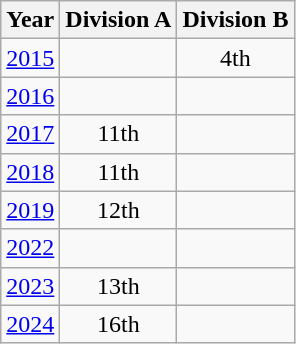<table class="wikitable" style="text-align:center">
<tr>
<th>Year</th>
<th>Division A</th>
<th>Division B</th>
</tr>
<tr>
<td><a href='#'>2015</a></td>
<td></td>
<td>4th</td>
</tr>
<tr>
<td><a href='#'>2016</a></td>
<td></td>
<td></td>
</tr>
<tr>
<td><a href='#'>2017</a></td>
<td>11th</td>
<td></td>
</tr>
<tr>
<td><a href='#'>2018</a></td>
<td>11th</td>
<td></td>
</tr>
<tr>
<td><a href='#'>2019</a></td>
<td>12th</td>
<td></td>
</tr>
<tr>
<td><a href='#'>2022</a></td>
<td></td>
<td></td>
</tr>
<tr>
<td><a href='#'>2023</a></td>
<td>13th</td>
<td></td>
</tr>
<tr>
<td><a href='#'>2024</a></td>
<td>16th</td>
<td></td>
</tr>
</table>
